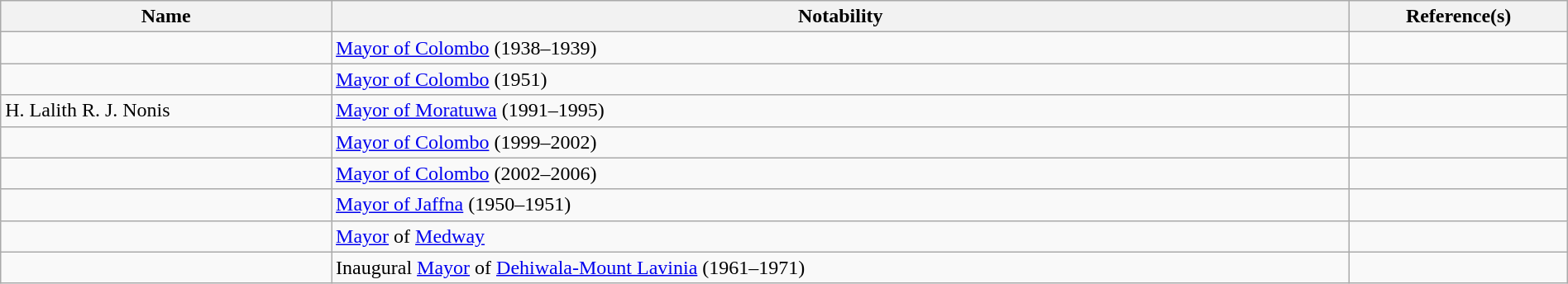<table class="wikitable sortable" style="width:100%">
<tr>
<th style="width:*;">Name</th>
<th style="width:65%;" class="unsortable">Notability</th>
<th style="width:*;" class="unsortable">Reference(s)</th>
</tr>
<tr>
<td></td>
<td><a href='#'>Mayor of Colombo</a> (1938–1939)</td>
<td style="text-align:center;"></td>
</tr>
<tr>
<td></td>
<td><a href='#'>Mayor of Colombo</a> (1951)</td>
<td style="text-align:center;"></td>
</tr>
<tr>
<td>H. Lalith R. J. Nonis</td>
<td><a href='#'>Mayor of Moratuwa</a> (1991–1995)</td>
<td></td>
</tr>
<tr>
<td></td>
<td><a href='#'>Mayor of Colombo</a> (1999–2002)</td>
<td style="text-align:center;"></td>
</tr>
<tr>
<td></td>
<td><a href='#'>Mayor of Colombo</a> (2002–2006)</td>
<td style="text-align:center;"></td>
</tr>
<tr>
<td></td>
<td><a href='#'>Mayor of Jaffna</a> (1950–1951)</td>
<td style="text-align:center;"></td>
</tr>
<tr>
<td></td>
<td><a href='#'>Mayor</a> of <a href='#'>Medway</a></td>
<td style="text-align:center;"></td>
</tr>
<tr>
<td></td>
<td>Inaugural <a href='#'>Mayor</a> of <a href='#'>Dehiwala-Mount Lavinia</a> (1961–1971)</td>
<td style="text-align:center;"></td>
</tr>
</table>
